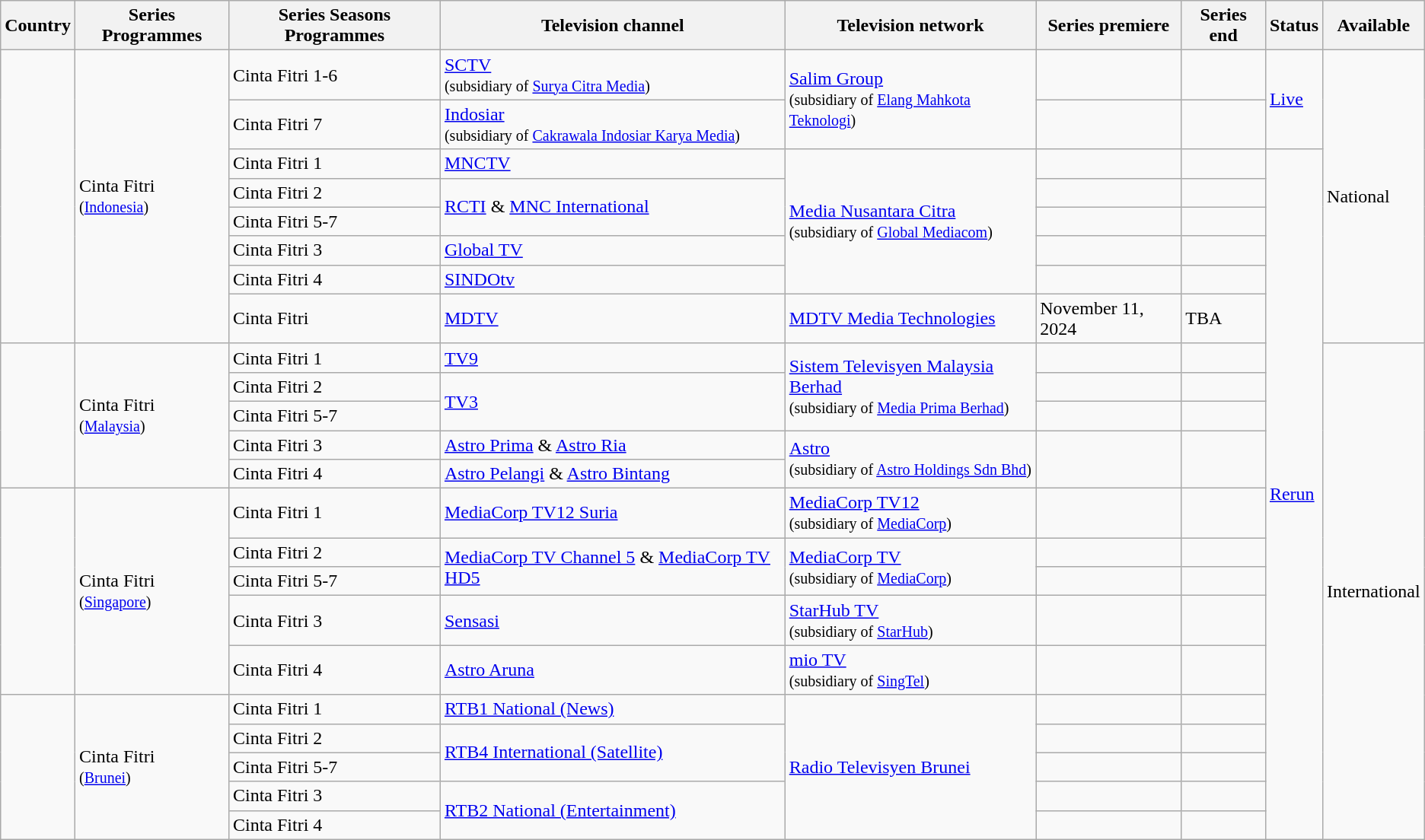<table class="wikitable">
<tr>
<th>Country</th>
<th>Series Programmes</th>
<th>Series Seasons Programmes</th>
<th>Television channel</th>
<th>Television network</th>
<th>Series premiere</th>
<th>Series end</th>
<th>Status</th>
<th>Available</th>
</tr>
<tr>
<td rowspan=8></td>
<td rowspan=8>Cinta Fitri<br><small>(<a href='#'>Indonesia</a>)</small><br></td>
<td>Cinta Fitri 1-6</td>
<td><a href='#'>SCTV</a><br><small>(subsidiary of <a href='#'>Surya Citra Media</a>)</small><br></td>
<td rowspan=2><a href='#'>Salim Group</a><br><small>(subsidiary of <a href='#'>Elang Mahkota Teknologi</a>)</small><br></td>
<td></td>
<td></td>
<td rowspan=2><a href='#'>Live</a></td>
<td rowspan=8>National</td>
</tr>
<tr>
<td>Cinta Fitri 7</td>
<td><a href='#'>Indosiar</a><br><small>(subsidiary of <a href='#'>Cakrawala Indosiar Karya Media</a>)</small><br></td>
<td></td>
<td></td>
</tr>
<tr>
<td>Cinta Fitri 1</td>
<td><a href='#'>MNCTV</a></td>
<td rowspan=5><a href='#'>Media Nusantara Citra</a><br><small>(subsidiary of <a href='#'>Global Mediacom</a>)</small><br></td>
<td></td>
<td></td>
<td rowspan=21><a href='#'>Rerun</a></td>
</tr>
<tr>
<td>Cinta Fitri 2</td>
<td rowspan=2><a href='#'>RCTI</a> & <a href='#'>MNC International</a></td>
<td></td>
<td></td>
</tr>
<tr>
<td>Cinta Fitri 5-7</td>
<td></td>
<td></td>
</tr>
<tr>
<td>Cinta Fitri 3</td>
<td><a href='#'>Global TV</a></td>
<td></td>
<td></td>
</tr>
<tr>
<td>Cinta Fitri 4</td>
<td><a href='#'>SINDOtv</a></td>
<td></td>
<td></td>
</tr>
<tr>
<td>Cinta Fitri</td>
<td><a href='#'>MDTV</a></td>
<td><a href='#'>MDTV Media Technologies</a></td>
<td>November 11, 2024</td>
<td>TBA</td>
</tr>
<tr>
<td rowspan=5></td>
<td rowspan=5>Cinta Fitri<br><small>(<a href='#'>Malaysia</a>)</small><br></td>
<td>Cinta Fitri 1</td>
<td><a href='#'>TV9</a></td>
<td rowspan=3><a href='#'>Sistem Televisyen Malaysia Berhad</a><br><small>(subsidiary of <a href='#'>Media Prima Berhad</a>)</small><br></td>
<td></td>
<td></td>
<td rowspan=15>International</td>
</tr>
<tr>
<td>Cinta Fitri 2</td>
<td rowspan=2><a href='#'>TV3</a></td>
<td></td>
<td></td>
</tr>
<tr>
<td>Cinta Fitri 5-7</td>
<td></td>
<td></td>
</tr>
<tr>
<td>Cinta Fitri 3</td>
<td><a href='#'>Astro Prima</a> & <a href='#'>Astro Ria</a></td>
<td rowspan=2><a href='#'>Astro</a><br><small>(subsidiary of <a href='#'>Astro Holdings Sdn Bhd</a>)</small><br></td>
<td rowspan=2></td>
<td rowspan=2></td>
</tr>
<tr>
<td>Cinta Fitri 4</td>
<td><a href='#'>Astro Pelangi</a> & <a href='#'>Astro Bintang</a></td>
</tr>
<tr>
<td rowspan=5></td>
<td rowspan=5>Cinta Fitri<br><small>(<a href='#'>Singapore</a>)</small><br></td>
<td>Cinta Fitri 1</td>
<td><a href='#'>MediaCorp TV12 Suria</a></td>
<td><a href='#'>MediaCorp TV12</a><br><small>(subsidiary of <a href='#'>MediaCorp</a>)</small><br></td>
<td></td>
<td></td>
</tr>
<tr>
<td>Cinta Fitri 2</td>
<td rowspan=2><a href='#'>MediaCorp TV Channel 5</a> & <a href='#'>MediaCorp TV HD5</a></td>
<td rowspan=2><a href='#'>MediaCorp TV</a><br><small>(subsidiary of <a href='#'>MediaCorp</a>)</small><br></td>
<td></td>
<td></td>
</tr>
<tr>
<td>Cinta Fitri 5-7</td>
<td></td>
<td></td>
</tr>
<tr>
<td>Cinta Fitri 3</td>
<td><a href='#'>Sensasi</a></td>
<td><a href='#'>StarHub TV</a><br><small>(subsidiary of <a href='#'>StarHub</a>)</small><br></td>
<td></td>
<td></td>
</tr>
<tr>
<td>Cinta Fitri 4</td>
<td><a href='#'>Astro Aruna</a></td>
<td><a href='#'>mio TV</a><br><small>(subsidiary of <a href='#'>SingTel</a>)</small><br></td>
<td></td>
<td></td>
</tr>
<tr>
<td rowspan=5></td>
<td rowspan=5>Cinta Fitri<br><small>(<a href='#'>Brunei</a>)</small><br></td>
<td>Cinta Fitri 1</td>
<td><a href='#'>RTB1 National (News)</a></td>
<td rowspan=5><a href='#'>Radio Televisyen Brunei</a></td>
<td></td>
<td></td>
</tr>
<tr>
<td>Cinta Fitri 2</td>
<td rowspan=2><a href='#'>RTB4 International (Satellite)</a></td>
<td></td>
<td></td>
</tr>
<tr>
<td>Cinta Fitri 5-7</td>
<td></td>
<td></td>
</tr>
<tr>
<td>Cinta Fitri 3</td>
<td rowspan=2><a href='#'>RTB2 National (Entertainment)</a></td>
<td></td>
<td></td>
</tr>
<tr>
<td>Cinta Fitri 4</td>
<td></td>
<td></td>
</tr>
</table>
